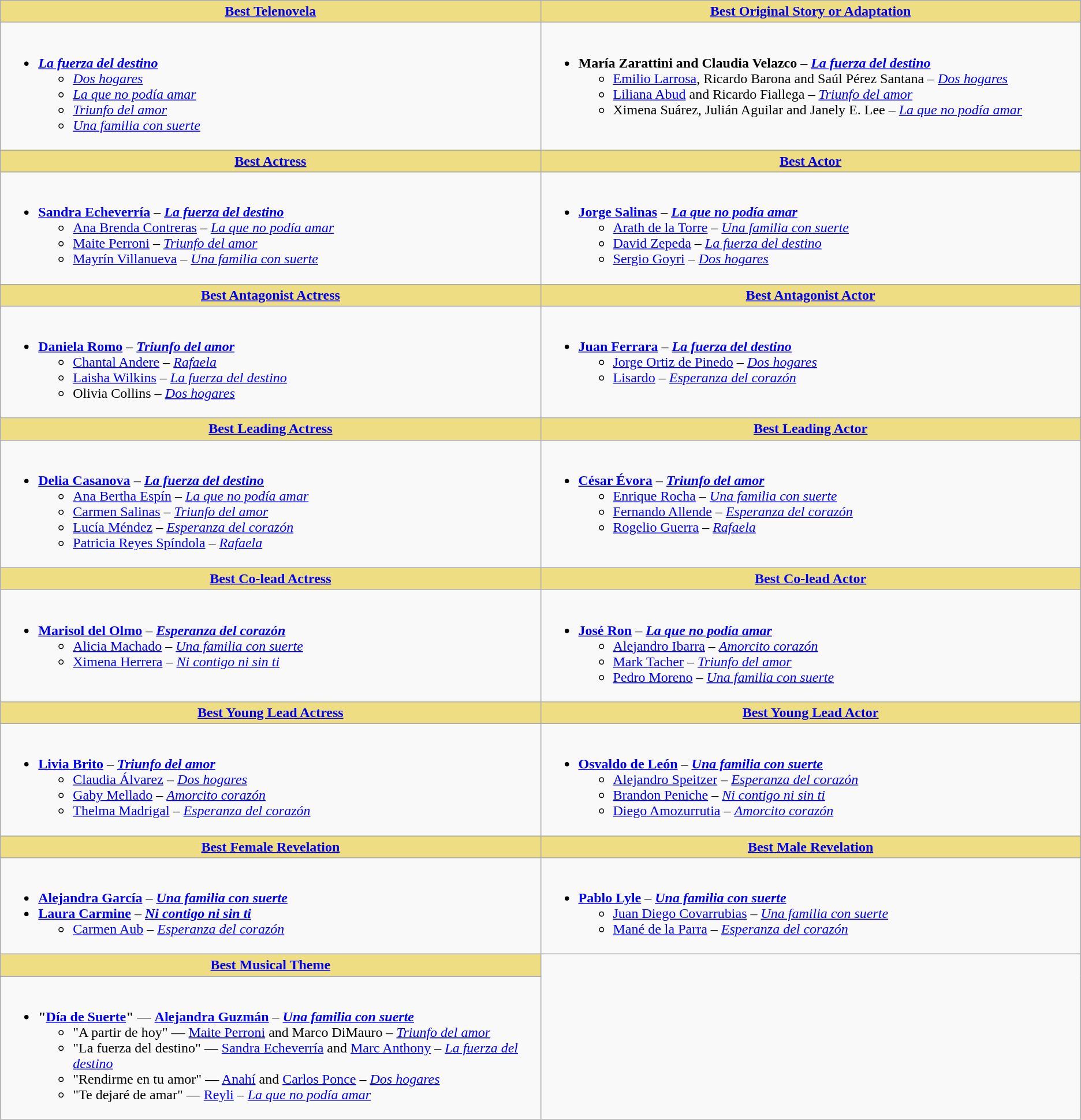<table class="wikitable">
<tr>
<th style="background:#EEDD82; width:50%"><a href='#'>Best Telenovela</a></th>
<th style="background:#EEDD82; width:50%"><a href='#'>Best Original Story or Adaptation</a></th>
</tr>
<tr>
<td valign="top"><br><ul><li><strong><em><a href='#'>La fuerza del destino</a></em></strong><ul><li><em><a href='#'>Dos hogares</a></em></li><li><em><a href='#'>La que no podía amar</a></em></li><li><em><a href='#'>Triunfo del amor</a></em></li><li><em><a href='#'>Una familia con suerte</a></em></li></ul></li></ul></td>
<td valign="top"><br><ul><li><strong>María Zarattini and Claudia Velazco</strong> – <strong><em><a href='#'>La fuerza del destino</a></em></strong><ul><li><a href='#'>Emilio Larrosa</a>, Ricardo Barona and Saúl Pérez Santana – <em><a href='#'>Dos hogares</a></em></li><li><a href='#'>Liliana Abud</a> and Ricardo Fiallega – <em><a href='#'>Triunfo del amor</a></em></li><li>Ximena Suárez, Julián Aguilar and Janely E. Lee – <em><a href='#'>La que no podía amar</a></em></li></ul></li></ul></td>
</tr>
<tr>
<th style="background:#EEDD82; width:50%"><a href='#'>Best Actress</a></th>
<th style="background:#EEDD82; width:50%"><a href='#'>Best Actor</a></th>
</tr>
<tr>
<td valign="top"><br><ul><li><strong><a href='#'>Sandra Echeverría</a></strong> – <strong><em><a href='#'>La fuerza del destino</a></em></strong><ul><li><a href='#'>Ana Brenda Contreras</a> – <em><a href='#'>La que no podía amar</a></em></li><li><a href='#'>Maite Perroni</a> – <em><a href='#'>Triunfo del amor</a></em></li><li><a href='#'>Mayrín Villanueva</a> – <em><a href='#'>Una familia con suerte</a></em></li></ul></li></ul></td>
<td valign="top"><br><ul><li><strong><a href='#'>Jorge Salinas</a></strong> – <strong><em><a href='#'>La que no podía amar</a></em></strong><ul><li><a href='#'>Arath de la Torre</a> – <em><a href='#'>Una familia con suerte</a></em></li><li><a href='#'>David Zepeda</a> – <em><a href='#'>La fuerza del destino</a></em></li><li><a href='#'>Sergio Goyri</a> – <em><a href='#'>Dos hogares</a></em></li></ul></li></ul></td>
</tr>
<tr>
<th style="background:#EEDD82; width:50%"><a href='#'>Best Antagonist Actress</a></th>
<th style="background:#EEDD82; width:50%"><a href='#'>Best Antagonist Actor</a></th>
</tr>
<tr>
<td valign="top"><br><ul><li><strong><a href='#'>Daniela Romo</a></strong> – <strong><em><a href='#'>Triunfo del amor</a></em></strong><ul><li><a href='#'>Chantal Andere</a> – <em><a href='#'>Rafaela</a></em></li><li><a href='#'>Laisha Wilkins</a> – <em><a href='#'>La fuerza del destino</a></em></li><li>Olivia Collins – <em><a href='#'>Dos hogares</a></em></li></ul></li></ul></td>
<td valign="top"><br><ul><li><strong><a href='#'>Juan Ferrara</a></strong> – <strong><em><a href='#'>La fuerza del destino</a></em></strong><ul><li><a href='#'>Jorge Ortiz de Pinedo</a> – <em><a href='#'>Dos hogares</a></em></li><li><a href='#'>Lisardo</a> – <em><a href='#'>Esperanza del corazón</a></em></li></ul></li></ul></td>
</tr>
<tr>
<th style="background:#EEDD82; width:50%"><a href='#'>Best Leading Actress</a></th>
<th style="background:#EEDD82; width:50%"><a href='#'>Best Leading Actor</a></th>
</tr>
<tr>
<td valign="top"><br><ul><li><strong><a href='#'>Delia Casanova</a></strong> – <strong><em><a href='#'>La fuerza del destino</a></em></strong><ul><li><a href='#'>Ana Bertha Espín</a> – <em><a href='#'>La que no podía amar</a></em></li><li><a href='#'>Carmen Salinas</a> – <em><a href='#'>Triunfo del amor</a></em></li><li><a href='#'>Lucía Méndez</a> – <em><a href='#'>Esperanza del corazón</a></em></li><li><a href='#'>Patricia Reyes Spíndola</a> – <em><a href='#'>Rafaela</a></em></li></ul></li></ul></td>
<td valign="top"><br><ul><li><strong><a href='#'>César Évora</a></strong> – <strong><em><a href='#'>Triunfo del amor</a></em></strong><ul><li><a href='#'>Enrique Rocha</a> – <em><a href='#'>Una familia con suerte</a></em></li><li><a href='#'>Fernando Allende</a> – <em><a href='#'>Esperanza del corazón</a></em></li><li><a href='#'>Rogelio Guerra</a> – <em><a href='#'>Rafaela</a></em></li></ul></li></ul></td>
</tr>
<tr>
<th style="background:#EEDD82; width:50%"><a href='#'>Best Co-lead Actress</a></th>
<th style="background:#EEDD82; width:50%"><a href='#'>Best Co-lead Actor</a></th>
</tr>
<tr>
<td valign="top"><br><ul><li><strong><a href='#'>Marisol del Olmo</a></strong> – <strong><em><a href='#'>Esperanza del corazón</a></em></strong><ul><li><a href='#'>Alicia Machado</a> – <em><a href='#'>Una familia con suerte</a></em></li><li><a href='#'>Ximena Herrera</a> – <em><a href='#'>Ni contigo ni sin ti</a></em></li></ul></li></ul></td>
<td valign="top"><br><ul><li><strong><a href='#'>José Ron</a></strong> – <strong><em><a href='#'>La que no podía amar</a></em></strong><ul><li><a href='#'>Alejandro Ibarra</a> – <em><a href='#'>Amorcito corazón</a></em></li><li><a href='#'>Mark Tacher</a> – <em><a href='#'>Triunfo del amor</a></em></li><li><a href='#'>Pedro Moreno</a> – <em><a href='#'>Una familia con suerte</a></em></li></ul></li></ul></td>
</tr>
<tr>
<th style="background:#EEDD82; width:50%"><a href='#'>Best Young Lead Actress</a></th>
<th style="background:#EEDD82; width:50%"><a href='#'>Best Young Lead Actor</a></th>
</tr>
<tr>
<td valign="top"><br><ul><li><strong><a href='#'>Livia Brito</a></strong> – <strong><em><a href='#'>Triunfo del amor</a></em></strong><ul><li><a href='#'>Claudia Álvarez</a> – <em><a href='#'>Dos hogares</a></em></li><li><a href='#'>Gaby Mellado</a> – <em><a href='#'>Amorcito corazón</a></em></li><li><a href='#'>Thelma Madrigal</a> – <em><a href='#'>Esperanza del corazón</a></em></li></ul></li></ul></td>
<td valign="top"><br><ul><li><strong><a href='#'>Osvaldo de León</a></strong> – <strong><em><a href='#'>Una familia con suerte</a></em></strong><ul><li><a href='#'>Alejandro Speitzer</a> – <em><a href='#'>Esperanza del corazón</a></em></li><li><a href='#'>Brandon Peniche</a> – <em><a href='#'>Ni contigo ni sin ti</a></em></li><li><a href='#'>Diego Amozurrutia</a> – <em><a href='#'>Amorcito corazón</a></em></li></ul></li></ul></td>
</tr>
<tr>
<th style="background:#EEDD82; width:50%"><a href='#'>Best Female Revelation</a></th>
<th style="background:#EEDD82; width:50%"><a href='#'>Best Male Revelation</a></th>
</tr>
<tr>
<td valign="top"><br><ul><li><strong><a href='#'>Alejandra García</a></strong> – <strong><em><a href='#'>Una familia con suerte</a></em></strong></li><li><strong><a href='#'>Laura Carmine</a></strong> – <strong><em><a href='#'>Ni contigo ni sin ti</a></em></strong><ul><li><a href='#'>Carmen Aub</a> – <em><a href='#'>Esperanza del corazón</a></em></li></ul></li></ul></td>
<td valign="top"><br><ul><li><strong><a href='#'>Pablo Lyle</a></strong> – <strong><em><a href='#'>Una familia con suerte</a></em></strong><ul><li><a href='#'>Juan Diego Covarrubias</a> – <em><a href='#'>Una familia con suerte</a></em></li><li><a href='#'>Mané de la Parra</a> – <em><a href='#'>Esperanza del corazón</a></em></li></ul></li></ul></td>
</tr>
<tr>
<th style="background:#EEDD82; width:50%"><a href='#'>Best Musical Theme</a></th>
</tr>
<tr>
<td valign="top"><br><ul><li><strong>"<a href='#'>Día de Suerte</a>"</strong> — <strong><a href='#'>Alejandra Guzmán</a></strong> – <strong><em><a href='#'>Una familia con suerte</a></em></strong><ul><li>"A partir de hoy" — <a href='#'>Maite Perroni</a> and Marco DiMauro – <em><a href='#'>Triunfo del amor</a></em></li><li>"La fuerza del destino" — <a href='#'>Sandra Echeverría</a> and <a href='#'>Marc Anthony</a> – <em><a href='#'>La fuerza del destino</a></em></li><li>"Rendirme en tu amor" — <a href='#'>Anahí</a> and <a href='#'>Carlos Ponce</a> – <em><a href='#'>Dos hogares</a></em></li><li>"Te dejaré de amar" — <a href='#'>Reyli</a> – <em><a href='#'>La que no podía amar</a></em></li></ul></li></ul></td>
</tr>
</table>
